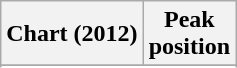<table class="wikitable sortable">
<tr>
<th>Chart (2012)</th>
<th>Peak<br>position</th>
</tr>
<tr>
</tr>
<tr>
</tr>
</table>
